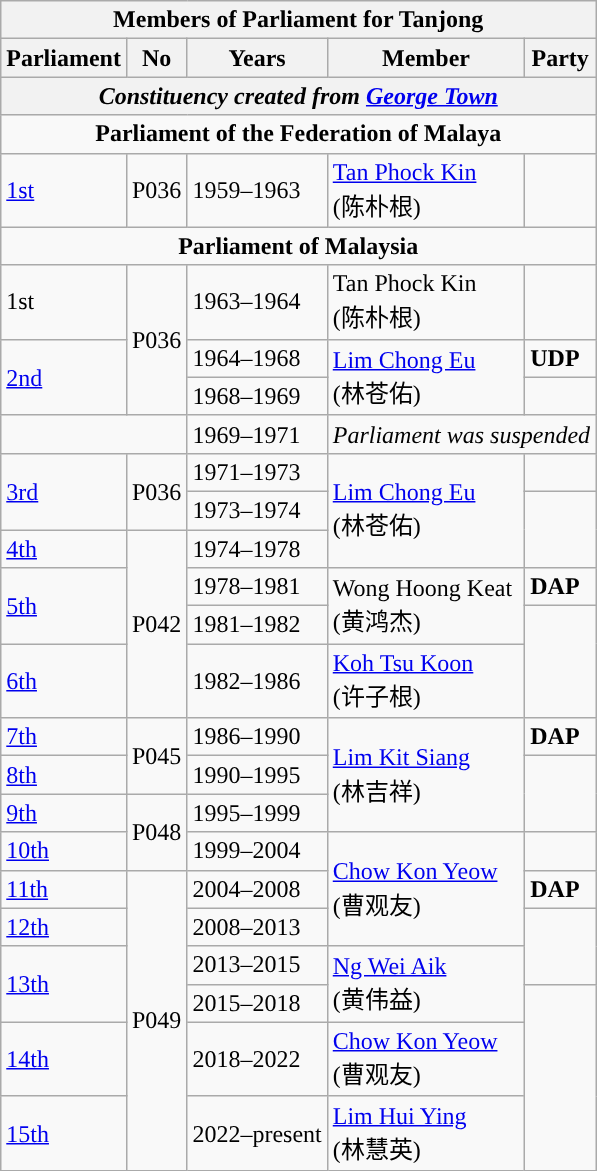<table class=wikitable>
<tr>
<th colspan="5">Members of Parliament for Tanjong</th>
</tr>
<tr>
<th>Parliament</th>
<th>No</th>
<th>Years</th>
<th>Member</th>
<th>Party</th>
</tr>
<tr>
<th colspan="5" align="center"><em>Constituency created from <a href='#'>George Town</a></em></th>
</tr>
<tr>
<td colspan="5" align="center"><strong>Parliament of the Federation of Malaya</strong></td>
</tr>
<tr>
<td><a href='#'>1st</a></td>
<td>P036</td>
<td>1959–1963</td>
<td><a href='#'>Tan Phock Kin</a> <br> (陈朴根)</td>
<td></td>
</tr>
<tr>
<td colspan="5" align="center"><strong>Parliament of Malaysia</strong></td>
</tr>
<tr>
<td>1st</td>
<td rowspan="3">P036</td>
<td>1963–1964</td>
<td>Tan Phock Kin <br> (陈朴根)</td>
<td></td>
</tr>
<tr>
<td rowspan=2><a href='#'>2nd</a></td>
<td>1964–1968</td>
<td rowspan=2><a href='#'>Lim Chong Eu</a> <br> (林苍佑)</td>
<td><strong>UDP</strong></td>
</tr>
<tr>
<td>1968–1969</td>
<td></td>
</tr>
<tr>
<td colspan="2"></td>
<td>1969–1971</td>
<td colspan=2 align=center><em>Parliament was suspended</em></td>
</tr>
<tr>
<td rowspan=2><a href='#'>3rd</a></td>
<td rowspan="2">P036</td>
<td>1971–1973</td>
<td rowspan=3><a href='#'>Lim Chong Eu</a><br> (林苍佑)</td>
<td></td>
</tr>
<tr>
<td>1973–1974</td>
<td rowspan=2></td>
</tr>
<tr>
<td><a href='#'>4th</a></td>
<td rowspan="4">P042</td>
<td>1974–1978</td>
</tr>
<tr>
<td rowspan=2><a href='#'>5th</a></td>
<td>1978–1981</td>
<td rowspan=2>Wong Hoong Keat <br> (黄鸿杰)</td>
<td><strong>DAP</strong></td>
</tr>
<tr>
<td>1981–1982</td>
<td rowspan=2></td>
</tr>
<tr>
<td><a href='#'>6th</a></td>
<td>1982–1986</td>
<td><a href='#'>Koh Tsu Koon</a> <br> (许子根)</td>
</tr>
<tr>
<td><a href='#'>7th</a></td>
<td rowspan="2">P045</td>
<td>1986–1990</td>
<td rowspan=3><a href='#'>Lim Kit Siang</a> <br> (林吉祥)</td>
<td><strong>DAP</strong></td>
</tr>
<tr>
<td><a href='#'>8th</a></td>
<td>1990–1995</td>
<td rowspan=2 bgcolor=></td>
</tr>
<tr>
<td><a href='#'>9th</a></td>
<td rowspan="2">P048</td>
<td>1995–1999</td>
</tr>
<tr>
<td><a href='#'>10th</a></td>
<td>1999–2004</td>
<td rowspan=3><a href='#'>Chow Kon Yeow</a> <br> (曹观友)</td>
<td rowspan=1></td>
</tr>
<tr>
<td><a href='#'>11th</a></td>
<td rowspan=6>P049</td>
<td>2004–2008</td>
<td rowspan="1"><strong>DAP</strong></td>
</tr>
<tr>
<td><a href='#'>12th</a></td>
<td>2008–2013</td>
<td rowspan=2></td>
</tr>
<tr>
<td rowspan=2><a href='#'>13th</a></td>
<td>2013–2015</td>
<td rowspan=2><a href='#'>Ng Wei Aik</a> <br> (黄伟益)</td>
</tr>
<tr>
<td>2015–2018</td>
<td rowspan=3></td>
</tr>
<tr>
<td><a href='#'>14th</a></td>
<td>2018–2022</td>
<td><a href='#'>Chow Kon Yeow</a> <br> (曹观友)</td>
</tr>
<tr>
<td><a href='#'>15th</a></td>
<td>2022–present</td>
<td><a href='#'>Lim Hui Ying</a> <br> (林慧英)</td>
</tr>
</table>
